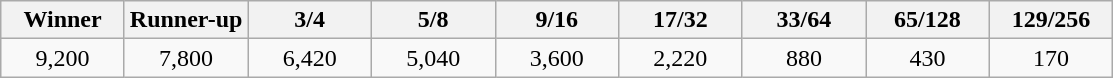<table class="wikitable" style="text-align:center">
<tr>
<th width="75">Winner</th>
<th width="75">Runner-up</th>
<th width="75">3/4</th>
<th width="75">5/8</th>
<th width="75">9/16</th>
<th width="75">17/32</th>
<th width="75">33/64</th>
<th width="75">65/128</th>
<th width="75">129/256</th>
</tr>
<tr>
<td>9,200</td>
<td>7,800</td>
<td>6,420</td>
<td>5,040</td>
<td>3,600</td>
<td>2,220</td>
<td>880</td>
<td>430</td>
<td>170</td>
</tr>
</table>
